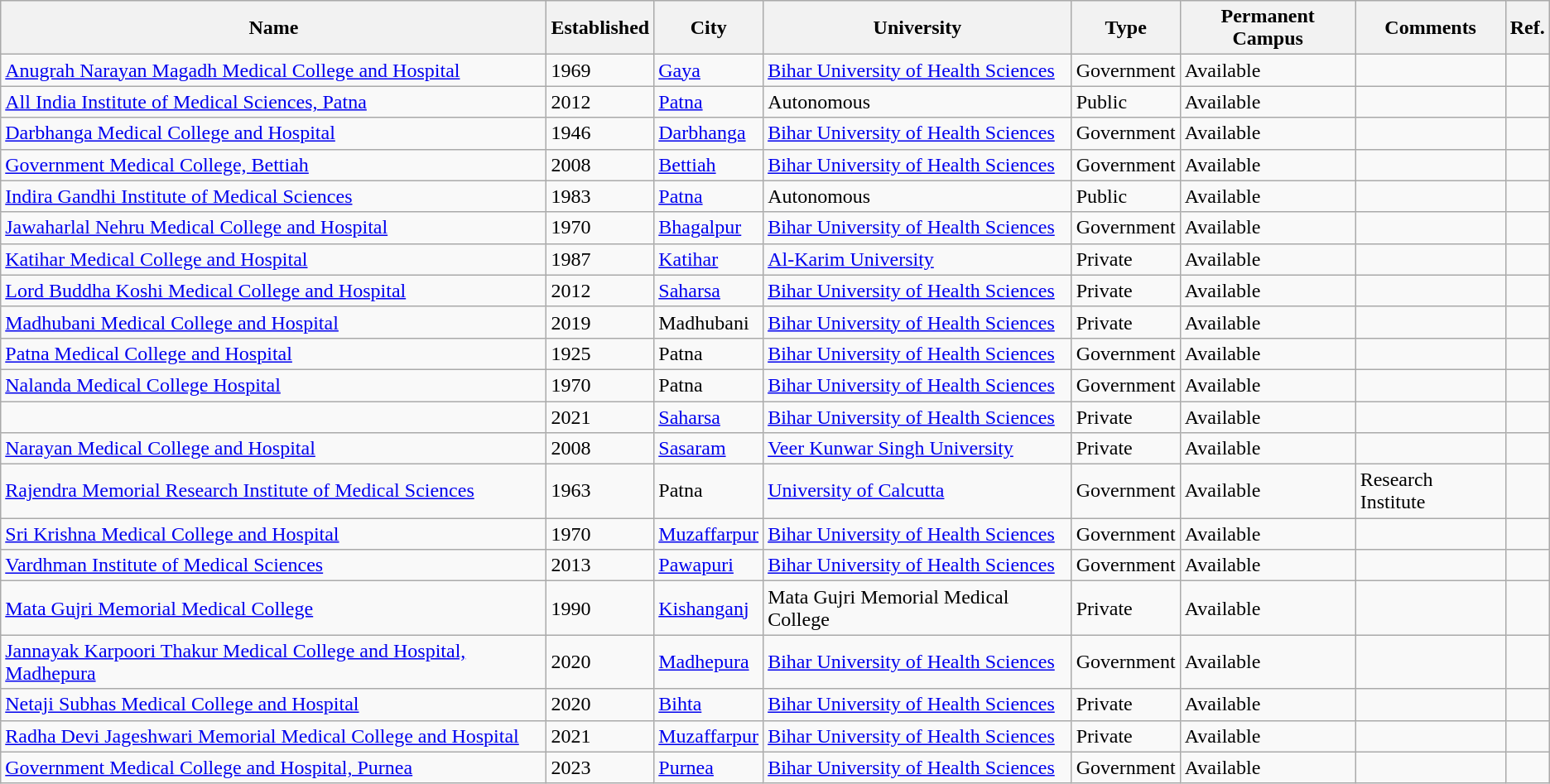<table class="wikitable sortable">
<tr>
<th>Name</th>
<th>Established</th>
<th>City</th>
<th>University</th>
<th>Type</th>
<th>Permanent Campus</th>
<th>Comments</th>
<th>Ref.</th>
</tr>
<tr>
<td><a href='#'>Anugrah Narayan Magadh Medical College and Hospital</a></td>
<td>1969</td>
<td><a href='#'>Gaya</a></td>
<td><a href='#'>Bihar University of Health Sciences</a></td>
<td>Government</td>
<td>Available</td>
<td></td>
<td></td>
</tr>
<tr>
<td><a href='#'>All India Institute of Medical Sciences, Patna</a></td>
<td>2012</td>
<td><a href='#'>Patna</a></td>
<td>Autonomous</td>
<td>Public</td>
<td>Available</td>
<td></td>
<td></td>
</tr>
<tr>
<td><a href='#'>Darbhanga Medical College and Hospital</a></td>
<td>1946</td>
<td><a href='#'>Darbhanga</a></td>
<td><a href='#'>Bihar University of Health Sciences</a></td>
<td>Government</td>
<td>Available</td>
<td></td>
<td></td>
</tr>
<tr>
<td><a href='#'>Government Medical College, Bettiah</a></td>
<td>2008</td>
<td><a href='#'>Bettiah</a></td>
<td><a href='#'>Bihar University of Health Sciences</a></td>
<td>Government</td>
<td>Available</td>
<td></td>
<td></td>
</tr>
<tr>
<td><a href='#'>Indira Gandhi Institute of Medical Sciences</a></td>
<td>1983</td>
<td><a href='#'>Patna</a></td>
<td>Autonomous</td>
<td>Public</td>
<td>Available</td>
<td></td>
<td></td>
</tr>
<tr>
<td><a href='#'>Jawaharlal Nehru Medical College and Hospital</a></td>
<td>1970</td>
<td><a href='#'>Bhagalpur</a></td>
<td><a href='#'>Bihar University of Health Sciences</a></td>
<td>Government</td>
<td>Available</td>
<td></td>
<td></td>
</tr>
<tr>
<td><a href='#'>Katihar Medical College and Hospital</a></td>
<td>1987</td>
<td><a href='#'>Katihar</a></td>
<td><a href='#'>Al-Karim University</a></td>
<td>Private</td>
<td>Available</td>
<td></td>
<td></td>
</tr>
<tr>
<td><a href='#'>Lord Buddha Koshi Medical College and Hospital</a></td>
<td>2012</td>
<td><a href='#'>Saharsa</a></td>
<td><a href='#'>Bihar University of Health Sciences</a></td>
<td>Private</td>
<td>Available</td>
<td></td>
<td></td>
</tr>
<tr>
<td><a href='#'>Madhubani Medical College and Hospital</a></td>
<td>2019</td>
<td>Madhubani</td>
<td><a href='#'>Bihar University of Health Sciences</a></td>
<td>Private</td>
<td>Available</td>
<td></td>
<td></td>
</tr>
<tr>
<td><a href='#'>Patna Medical College and Hospital</a></td>
<td>1925</td>
<td>Patna</td>
<td><a href='#'>Bihar University of Health Sciences</a></td>
<td>Government</td>
<td>Available</td>
<td></td>
<td></td>
</tr>
<tr>
<td><a href='#'>Nalanda Medical College Hospital</a></td>
<td>1970</td>
<td>Patna</td>
<td><a href='#'>Bihar University of Health Sciences</a></td>
<td>Government</td>
<td>Available</td>
<td></td>
<td></td>
</tr>
<tr>
<td></td>
<td>2021</td>
<td><a href='#'>Saharsa</a></td>
<td><a href='#'>Bihar University of Health Sciences</a></td>
<td>Private</td>
<td>Available</td>
<td></td>
<td></td>
</tr>
<tr>
<td><a href='#'>Narayan Medical College and Hospital</a></td>
<td>2008</td>
<td><a href='#'>Sasaram</a></td>
<td><a href='#'>Veer Kunwar Singh University</a></td>
<td>Private</td>
<td>Available</td>
<td></td>
<td></td>
</tr>
<tr>
<td><a href='#'>Rajendra Memorial Research Institute of Medical Sciences</a></td>
<td>1963</td>
<td>Patna</td>
<td><a href='#'>University of Calcutta</a></td>
<td>Government</td>
<td>Available</td>
<td>Research Institute</td>
<td></td>
</tr>
<tr>
<td><a href='#'>Sri Krishna Medical College and Hospital</a></td>
<td>1970</td>
<td><a href='#'>Muzaffarpur</a></td>
<td><a href='#'>Bihar University of Health Sciences</a></td>
<td>Government</td>
<td>Available</td>
<td></td>
<td></td>
</tr>
<tr>
<td><a href='#'>Vardhman Institute of Medical Sciences</a></td>
<td>2013</td>
<td><a href='#'>Pawapuri</a></td>
<td><a href='#'>Bihar University of Health Sciences</a></td>
<td>Government</td>
<td>Available</td>
<td></td>
<td></td>
</tr>
<tr>
<td><a href='#'>Mata Gujri Memorial Medical College</a></td>
<td>1990</td>
<td><a href='#'>Kishanganj</a></td>
<td>Mata Gujri Memorial Medical College</td>
<td>Private</td>
<td>Available</td>
<td></td>
<td></td>
</tr>
<tr>
<td><a href='#'>Jannayak Karpoori Thakur Medical College and Hospital, Madhepura</a></td>
<td>2020</td>
<td><a href='#'>Madhepura</a></td>
<td><a href='#'>Bihar University of Health Sciences</a></td>
<td>Government</td>
<td>Available</td>
<td></td>
<td></td>
</tr>
<tr>
<td><a href='#'>Netaji Subhas Medical College and Hospital</a></td>
<td>2020</td>
<td><a href='#'>Bihta</a></td>
<td><a href='#'>Bihar University of Health Sciences</a></td>
<td>Private</td>
<td>Available</td>
<td></td>
<td></td>
</tr>
<tr>
<td><a href='#'>Radha Devi Jageshwari Memorial Medical College and Hospital</a></td>
<td>2021</td>
<td><a href='#'>Muzaffarpur</a></td>
<td><a href='#'>Bihar University of Health Sciences</a></td>
<td>Private</td>
<td>Available</td>
<td></td>
<td></td>
</tr>
<tr>
<td><a href='#'>Government Medical College and Hospital, Purnea</a></td>
<td>2023</td>
<td><a href='#'>Purnea</a></td>
<td><a href='#'>Bihar University of Health Sciences</a></td>
<td>Government</td>
<td>Available</td>
<td></td>
<td></td>
</tr>
</table>
